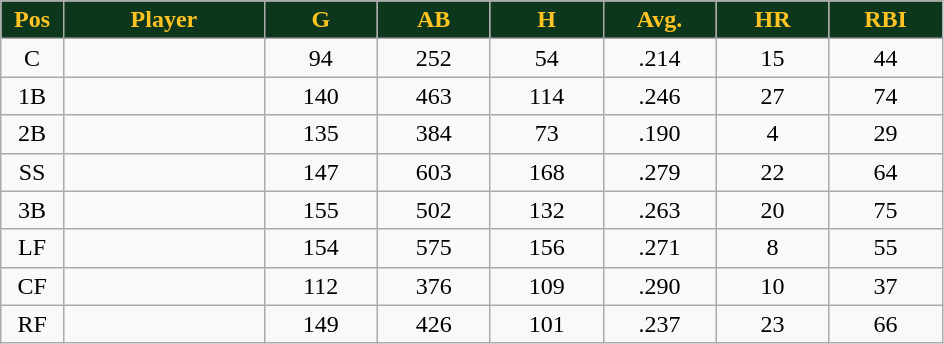<table class="wikitable sortable">
<tr>
<th style="background:#0C371D;color:#ffc322;" width="5%">Pos</th>
<th style="background:#0C371D;color:#ffc322;" width="16%">Player</th>
<th style="background:#0C371D;color:#ffc322;" width="9%">G</th>
<th style="background:#0C371D;color:#ffc322;" width="9%">AB</th>
<th style="background:#0C371D;color:#ffc322;" width="9%">H</th>
<th style="background:#0C371D;color:#ffc322;" width="9%">Avg.</th>
<th style="background:#0C371D;color:#ffc322;" width="9%">HR</th>
<th style="background:#0C371D;color:#ffc322;" width="9%">RBI</th>
</tr>
<tr align="center">
<td>C</td>
<td></td>
<td>94</td>
<td>252</td>
<td>54</td>
<td>.214</td>
<td>15</td>
<td>44</td>
</tr>
<tr align="center">
<td>1B</td>
<td></td>
<td>140</td>
<td>463</td>
<td>114</td>
<td>.246</td>
<td>27</td>
<td>74</td>
</tr>
<tr align="center">
<td>2B</td>
<td></td>
<td>135</td>
<td>384</td>
<td>73</td>
<td>.190</td>
<td>4</td>
<td>29</td>
</tr>
<tr align="center">
<td>SS</td>
<td></td>
<td>147</td>
<td>603</td>
<td>168</td>
<td>.279</td>
<td>22</td>
<td>64</td>
</tr>
<tr align="center">
<td>3B</td>
<td></td>
<td>155</td>
<td>502</td>
<td>132</td>
<td>.263</td>
<td>20</td>
<td>75</td>
</tr>
<tr align="center">
<td>LF</td>
<td></td>
<td>154</td>
<td>575</td>
<td>156</td>
<td>.271</td>
<td>8</td>
<td>55</td>
</tr>
<tr align="center">
<td>CF</td>
<td></td>
<td>112</td>
<td>376</td>
<td>109</td>
<td>.290</td>
<td>10</td>
<td>37</td>
</tr>
<tr align="center">
<td>RF</td>
<td></td>
<td>149</td>
<td>426</td>
<td>101</td>
<td>.237</td>
<td>23</td>
<td>66</td>
</tr>
</table>
